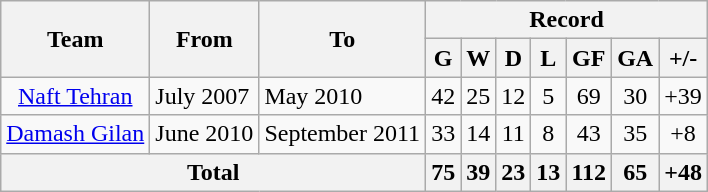<table class="wikitable" style="text-align: center">
<tr>
<th rowspan="2">Team</th>
<th rowspan="2">From</th>
<th rowspan="2">To</th>
<th colspan="8">Record</th>
</tr>
<tr>
<th>G</th>
<th>W</th>
<th>D</th>
<th>L</th>
<th>GF</th>
<th>GA</th>
<th>+/-</th>
</tr>
<tr>
<td><a href='#'>Naft Tehran</a></td>
<td align="left">July 2007</td>
<td align="left">May 2010</td>
<td>42</td>
<td>25</td>
<td>12</td>
<td>5</td>
<td>69</td>
<td>30</td>
<td>+39</td>
</tr>
<tr>
<td><a href='#'>Damash Gilan</a></td>
<td align="left">June 2010</td>
<td align="left">September 2011</td>
<td>33</td>
<td>14</td>
<td>11</td>
<td>8</td>
<td>43</td>
<td>35</td>
<td>+8</td>
</tr>
<tr>
<th colspan="3">Total</th>
<th>75</th>
<th>39</th>
<th>23</th>
<th>13</th>
<th>112</th>
<th>65</th>
<th>+48</th>
</tr>
</table>
